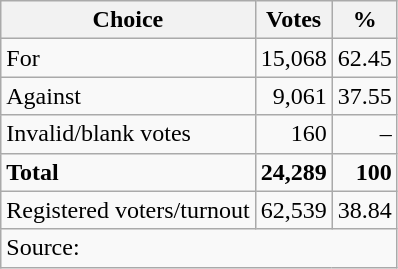<table class=wikitable style=text-align:right>
<tr>
<th>Choice</th>
<th>Votes</th>
<th>%</th>
</tr>
<tr>
<td align=left>For</td>
<td>15,068</td>
<td>62.45</td>
</tr>
<tr>
<td align=left>Against</td>
<td>9,061</td>
<td>37.55</td>
</tr>
<tr>
<td align=left>Invalid/blank votes</td>
<td>160</td>
<td>–</td>
</tr>
<tr>
<td align=left><strong>Total</strong></td>
<td><strong>24,289</strong></td>
<td><strong>100</strong></td>
</tr>
<tr>
<td align=left>Registered voters/turnout</td>
<td>62,539</td>
<td>38.84</td>
</tr>
<tr>
<td align=left colspan=3>Source: </td>
</tr>
</table>
